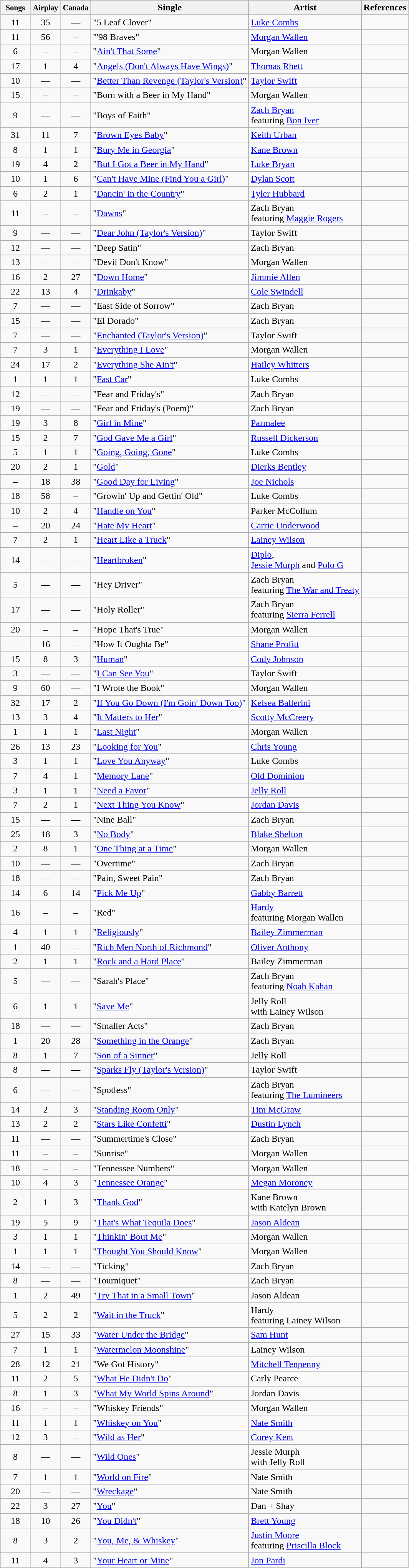<table class="wikitable sortable">
<tr>
<th style="width:45px;"><small>Songs</small></th>
<th style="width:45px;"><small>Airplay</small></th>
<th style="width:45px;"><small>Canada</small></th>
<th style="width:auto;">Single</th>
<th style="width:auto;">Artist</th>
<th style="width:auto;">References</th>
</tr>
<tr>
<td align=center>11</td>
<td align=center>35</td>
<td align=center>—</td>
<td>"5 Leaf Clover"</td>
<td><a href='#'>Luke Combs</a></td>
<td></td>
</tr>
<tr>
<td align=center>11</td>
<td align=center>56</td>
<td align=center>–</td>
<td>"'98 Braves"</td>
<td><a href='#'>Morgan Wallen</a></td>
<td></td>
</tr>
<tr>
<td align=center>6</td>
<td align=center>–</td>
<td align=center>–</td>
<td>"<a href='#'>Ain't That Some</a>"</td>
<td>Morgan Wallen</td>
<td></td>
</tr>
<tr>
<td align=center>17</td>
<td align=center>1</td>
<td align=center>4</td>
<td>"<a href='#'>Angels (Don't Always Have Wings)</a>"</td>
<td><a href='#'>Thomas Rhett</a></td>
<td></td>
</tr>
<tr>
<td align=center>10</td>
<td align=center>—</td>
<td align=center>—</td>
<td>"<a href='#'>Better Than Revenge (Taylor's Version)</a>"</td>
<td><a href='#'>Taylor Swift</a></td>
<td></td>
</tr>
<tr>
<td align=center>15</td>
<td align=center>–</td>
<td align=center>–</td>
<td>"Born with a Beer in My Hand"</td>
<td>Morgan Wallen</td>
<td></td>
</tr>
<tr>
<td align=center>9</td>
<td align=center>—</td>
<td align=center>—</td>
<td>"Boys of Faith"</td>
<td><a href='#'>Zach Bryan</a> <br> featuring <a href='#'>Bon Iver</a></td>
<td></td>
</tr>
<tr>
<td align=center>31</td>
<td align=center>11</td>
<td align=center>7</td>
<td>"<a href='#'>Brown Eyes Baby</a>"</td>
<td><a href='#'>Keith Urban</a></td>
<td></td>
</tr>
<tr>
<td align=center>8</td>
<td align=center>1</td>
<td align=center>1</td>
<td>"<a href='#'>Bury Me in Georgia</a>"</td>
<td><a href='#'>Kane Brown</a></td>
<td></td>
</tr>
<tr>
<td align=center>19</td>
<td align=center>4</td>
<td align=center>2</td>
<td>"<a href='#'>But I Got a Beer in My Hand</a>"</td>
<td><a href='#'>Luke Bryan</a></td>
<td></td>
</tr>
<tr>
<td align=center>10</td>
<td align=center>1</td>
<td align=center>6</td>
<td>"<a href='#'>Can't Have Mine (Find You a Girl)</a>"</td>
<td><a href='#'>Dylan Scott</a></td>
<td></td>
</tr>
<tr>
<td align=center>6</td>
<td align=center>2</td>
<td align=center>1</td>
<td>"<a href='#'>Dancin' in the Country</a>"</td>
<td><a href='#'>Tyler Hubbard</a></td>
<td></td>
</tr>
<tr>
<td align=center>11</td>
<td align=center>–</td>
<td align=center>–</td>
<td>"<a href='#'>Dawns</a>"</td>
<td>Zach Bryan <br> featuring <a href='#'>Maggie Rogers</a></td>
<td></td>
</tr>
<tr>
<td align=center>9</td>
<td align=center>—</td>
<td align=center>—</td>
<td>"<a href='#'>Dear John (Taylor's Version)</a>"</td>
<td>Taylor Swift</td>
</tr>
<tr>
<td align=center>12</td>
<td align=center>—</td>
<td align=center>—</td>
<td>"Deep Satin"</td>
<td>Zach Bryan</td>
<td></td>
</tr>
<tr>
<td align=center>13</td>
<td align=center>–</td>
<td align=center>–</td>
<td>"Devil Don't Know"</td>
<td>Morgan Wallen</td>
<td></td>
</tr>
<tr>
<td align=center>16</td>
<td align=center>2</td>
<td align=center>27</td>
<td>"<a href='#'>Down Home</a>"</td>
<td><a href='#'>Jimmie Allen</a></td>
<td></td>
</tr>
<tr>
<td align=center>22</td>
<td align=center>13</td>
<td align=center>4</td>
<td>"<a href='#'>Drinkaby</a>"</td>
<td><a href='#'>Cole Swindell</a></td>
<td></td>
</tr>
<tr>
<td align=center>7</td>
<td align=center>—</td>
<td align=center>—</td>
<td>"East Side of Sorrow"</td>
<td>Zach Bryan</td>
<td></td>
</tr>
<tr>
<td align=center>15</td>
<td align=center>—</td>
<td align=center>—</td>
<td>"El Dorado"</td>
<td>Zach Bryan</td>
<td></td>
</tr>
<tr>
<td align=center>7</td>
<td align=center>—</td>
<td align=center>—</td>
<td>"<a href='#'>Enchanted (Taylor's Version)</a>"</td>
<td>Taylor Swift</td>
<td></td>
</tr>
<tr>
<td align=center>7</td>
<td align=center>3</td>
<td align=center>1</td>
<td>"<a href='#'>Everything I Love</a>"</td>
<td>Morgan Wallen</td>
<td></td>
</tr>
<tr>
<td align=center>24</td>
<td align=center>17</td>
<td align=center>2</td>
<td>"<a href='#'>Everything She Ain't</a>"</td>
<td><a href='#'>Hailey Whitters</a></td>
<td></td>
</tr>
<tr>
<td align=center>1</td>
<td align=center>1</td>
<td align=center>1</td>
<td>"<a href='#'>Fast Car</a>"</td>
<td>Luke Combs</td>
<td></td>
</tr>
<tr>
<td align=center>12</td>
<td align=center>—</td>
<td align=center>—</td>
<td>"Fear and Friday's"</td>
<td>Zach Bryan</td>
<td></td>
</tr>
<tr>
<td align=center>19</td>
<td align=center>—</td>
<td align=center>—</td>
<td>"Fear and Friday's (Poem)"</td>
<td>Zach Bryan</td>
<td></td>
</tr>
<tr>
<td align=center>19</td>
<td align=center>3</td>
<td align=center>8</td>
<td>"<a href='#'>Girl in Mine</a>"</td>
<td><a href='#'>Parmalee</a></td>
<td></td>
</tr>
<tr>
<td align=center>15</td>
<td align=center>2</td>
<td align=center>7</td>
<td>"<a href='#'>God Gave Me a Girl</a>"</td>
<td><a href='#'>Russell Dickerson</a></td>
<td></td>
</tr>
<tr>
<td align=center>5</td>
<td align=center>1</td>
<td align=center>1</td>
<td>"<a href='#'>Going, Going, Gone</a>"</td>
<td>Luke Combs</td>
<td></td>
</tr>
<tr>
<td align=center>20</td>
<td align=center>2</td>
<td align=center>1</td>
<td>"<a href='#'>Gold</a>"</td>
<td><a href='#'>Dierks Bentley</a></td>
<td></td>
</tr>
<tr>
<td align=center>–</td>
<td align=center>18</td>
<td align=center>38</td>
<td>"<a href='#'>Good Day for Living</a>"</td>
<td><a href='#'>Joe Nichols</a></td>
<td></td>
</tr>
<tr>
<td align=center>18</td>
<td align=center>58</td>
<td align=center>–</td>
<td>"Growin' Up and Gettin' Old"</td>
<td>Luke Combs</td>
<td></td>
</tr>
<tr>
<td align=center>10</td>
<td align=center>2</td>
<td align=center>4</td>
<td>"<a href='#'>Handle on You</a>"</td>
<td>Parker McCollum</td>
<td></td>
</tr>
<tr>
<td align=center>–</td>
<td align=center>20</td>
<td align=center>24</td>
<td>"<a href='#'>Hate My Heart</a>"</td>
<td><a href='#'>Carrie Underwood</a></td>
<td></td>
</tr>
<tr>
<td align=center>7</td>
<td align=center>2</td>
<td align=center>1</td>
<td>"<a href='#'>Heart Like a Truck</a>"</td>
<td><a href='#'>Lainey Wilson</a></td>
<td></td>
</tr>
<tr>
<td align=center>14</td>
<td align=center>—</td>
<td align=center>—</td>
<td>"<a href='#'>Heartbroken</a>"</td>
<td><a href='#'>Diplo</a>, <br> <a href='#'>Jessie Murph</a> and <a href='#'>Polo G</a></td>
<td></td>
</tr>
<tr>
<td align=center>5</td>
<td align=center>—</td>
<td align=center>—</td>
<td>"Hey Driver"</td>
<td>Zach Bryan <br> featuring <a href='#'>The War and Treaty</a></td>
<td></td>
</tr>
<tr>
<td align=center>17</td>
<td align=center>—</td>
<td align=center>—</td>
<td>"Holy Roller"</td>
<td>Zach Bryan <br> featuring <a href='#'>Sierra Ferrell</a></td>
<td></td>
</tr>
<tr>
<td align=center>20</td>
<td align=center>–</td>
<td align=center>–</td>
<td>"Hope That's True"</td>
<td>Morgan Wallen</td>
<td></td>
</tr>
<tr>
<td align=center>–</td>
<td align=center>16</td>
<td align=center>–</td>
<td>"How It Oughta Be"</td>
<td><a href='#'>Shane Profitt</a></td>
<td></td>
</tr>
<tr>
<td align=center>15</td>
<td align=center>8</td>
<td align=center>3</td>
<td>"<a href='#'>Human</a>"</td>
<td><a href='#'>Cody Johnson</a></td>
<td></td>
</tr>
<tr>
<td align=center>3</td>
<td align=center>—</td>
<td align=center>—</td>
<td>"<a href='#'>I Can See You</a>"</td>
<td>Taylor Swift</td>
<td></td>
</tr>
<tr>
<td align=center>9</td>
<td align=center>60</td>
<td align=center>—</td>
<td>"I Wrote the Book"</td>
<td>Morgan Wallen</td>
<td></td>
</tr>
<tr>
<td align=center>32</td>
<td align=center>17</td>
<td align=center>2</td>
<td>"<a href='#'>If You Go Down (I'm Goin' Down Too)</a>"</td>
<td><a href='#'>Kelsea Ballerini</a></td>
<td></td>
</tr>
<tr>
<td align=center>13</td>
<td align=center>3</td>
<td align=center>4</td>
<td>"<a href='#'>It Matters to Her</a>"</td>
<td><a href='#'>Scotty McCreery</a></td>
<td></td>
</tr>
<tr>
<td align=center>1</td>
<td align=center>1</td>
<td align=center>1</td>
<td>"<a href='#'>Last Night</a>"</td>
<td>Morgan Wallen</td>
<td></td>
</tr>
<tr>
<td align=center>26</td>
<td align=center>13</td>
<td align=center>23</td>
<td>"<a href='#'>Looking for You</a>"</td>
<td><a href='#'>Chris Young</a></td>
<td></td>
</tr>
<tr>
<td align=center>3</td>
<td align=center>1</td>
<td align=center>1</td>
<td>"<a href='#'>Love You Anyway</a>"</td>
<td>Luke Combs</td>
<td></td>
</tr>
<tr>
<td align=center>7</td>
<td align=center>4</td>
<td align=center>1</td>
<td>"<a href='#'>Memory Lane</a>"</td>
<td><a href='#'>Old Dominion</a></td>
<td></td>
</tr>
<tr>
<td align=center>3</td>
<td align=center>1</td>
<td align=center>1</td>
<td>"<a href='#'>Need a Favor</a>"</td>
<td><a href='#'>Jelly Roll</a></td>
<td></td>
</tr>
<tr>
<td align=center>7</td>
<td align=center>2</td>
<td align=center>1</td>
<td>"<a href='#'>Next Thing You Know</a>"</td>
<td><a href='#'>Jordan Davis</a></td>
<td></td>
</tr>
<tr>
<td align=center>15</td>
<td align=center>—</td>
<td align=center>—</td>
<td>"Nine Ball"</td>
<td>Zach Bryan</td>
<td></td>
</tr>
<tr>
<td align=center>25</td>
<td align=center>18</td>
<td align=center>3</td>
<td>"<a href='#'>No Body</a>"</td>
<td><a href='#'>Blake Shelton</a></td>
<td></td>
</tr>
<tr>
<td align=center>2</td>
<td align=center>8</td>
<td align=center>1</td>
<td>"<a href='#'>One Thing at a Time</a>"</td>
<td>Morgan Wallen</td>
<td></td>
</tr>
<tr>
<td align=center>10</td>
<td align=center>—</td>
<td align=center>—</td>
<td>"Overtime"</td>
<td>Zach Bryan</td>
<td></td>
</tr>
<tr>
<td align=center>18</td>
<td align=center>—</td>
<td align=center>—</td>
<td>"Pain, Sweet Pain"</td>
<td>Zach Bryan</td>
<td></td>
</tr>
<tr>
<td align=center>14</td>
<td align=center>6</td>
<td align=center>14</td>
<td>"<a href='#'>Pick Me Up</a>"</td>
<td><a href='#'>Gabby Barrett</a></td>
<td></td>
</tr>
<tr>
<td align=center>16</td>
<td align=center>–</td>
<td align=center>–</td>
<td>"Red"</td>
<td><a href='#'>Hardy</a> <br> featuring Morgan Wallen</td>
<td></td>
</tr>
<tr>
<td align=center>4</td>
<td align=center>1</td>
<td align=center>1</td>
<td>"<a href='#'>Religiously</a>"</td>
<td><a href='#'>Bailey Zimmerman</a></td>
<td></td>
</tr>
<tr>
<td align=center>1</td>
<td align=center>40</td>
<td align=center>—</td>
<td>"<a href='#'>Rich Men North of Richmond</a>"</td>
<td><a href='#'>Oliver Anthony</a></td>
<td></td>
</tr>
<tr>
<td align=center>2</td>
<td align=center>1</td>
<td align=center>1</td>
<td>"<a href='#'>Rock and a Hard Place</a>"</td>
<td>Bailey Zimmerman</td>
<td></td>
</tr>
<tr>
<td align=center>5</td>
<td align=center>—</td>
<td align=center>—</td>
<td>"Sarah's Place"</td>
<td>Zach Bryan <br> featuring <a href='#'>Noah Kahan</a></td>
<td></td>
</tr>
<tr>
<td align=center>6</td>
<td align=center>1</td>
<td align=center>1</td>
<td>"<a href='#'>Save Me</a>"</td>
<td>Jelly Roll <br> with Lainey Wilson</td>
<td></td>
</tr>
<tr>
<td align=center>18</td>
<td align=center>—</td>
<td align=center>—</td>
<td>"Smaller Acts"</td>
<td>Zach Bryan</td>
<td></td>
</tr>
<tr>
<td align=center>1</td>
<td align=center>20</td>
<td align=center>28</td>
<td>"<a href='#'>Something in the Orange</a>"</td>
<td>Zach Bryan</td>
<td></td>
</tr>
<tr>
<td align=center>8</td>
<td align=center>1</td>
<td align=center>7</td>
<td>"<a href='#'>Son of a Sinner</a>"</td>
<td>Jelly Roll</td>
<td></td>
</tr>
<tr>
<td align=center>8</td>
<td align=center>—</td>
<td align=center>—</td>
<td>"<a href='#'>Sparks Fly (Taylor's Version)</a>"</td>
<td>Taylor Swift</td>
</tr>
<tr>
<td align=center>6</td>
<td align=center>—</td>
<td align=center>—</td>
<td>"Spotless"</td>
<td>Zach Bryan <br> featuring <a href='#'>The Lumineers</a></td>
<td></td>
</tr>
<tr>
<td align=center>14</td>
<td align=center>2</td>
<td align=center>3</td>
<td>"<a href='#'>Standing Room Only</a>"</td>
<td><a href='#'>Tim McGraw</a></td>
<td></td>
</tr>
<tr>
<td align=center>13</td>
<td align=center>2</td>
<td align=center>2</td>
<td>"<a href='#'>Stars Like Confetti</a>"</td>
<td><a href='#'>Dustin Lynch</a></td>
<td></td>
</tr>
<tr>
<td align=center>11</td>
<td align=center>—</td>
<td align=center>—</td>
<td>"Summertime's Close"</td>
<td>Zach Bryan</td>
<td></td>
</tr>
<tr>
<td align=center>11</td>
<td align=center>–</td>
<td align=center>–</td>
<td>"Sunrise"</td>
<td>Morgan Wallen</td>
<td></td>
</tr>
<tr>
<td align=center>18</td>
<td align=center>–</td>
<td align=center>–</td>
<td>"Tennessee Numbers"</td>
<td>Morgan Wallen</td>
<td></td>
</tr>
<tr>
<td align=center>10</td>
<td align=center>4</td>
<td align=center>3</td>
<td>"<a href='#'>Tennessee Orange</a>"</td>
<td><a href='#'>Megan Moroney</a></td>
<td></td>
</tr>
<tr>
<td align=center>2</td>
<td align=center>1</td>
<td align=center>3</td>
<td>"<a href='#'>Thank God</a>"</td>
<td>Kane Brown <br> with Katelyn Brown</td>
<td></td>
</tr>
<tr>
<td align=center>19</td>
<td align=center>5</td>
<td align=center>9</td>
<td>"<a href='#'>That's What Tequila Does</a>"</td>
<td><a href='#'>Jason Aldean</a></td>
<td></td>
</tr>
<tr>
<td align=center>3</td>
<td align=center>1</td>
<td align=center>1</td>
<td>"<a href='#'>Thinkin' Bout Me</a>"</td>
<td>Morgan Wallen</td>
<td></td>
</tr>
<tr>
<td align=center>1</td>
<td align=center>1</td>
<td align=center>1</td>
<td>"<a href='#'>Thought You Should Know</a>"</td>
<td>Morgan Wallen</td>
<td></td>
</tr>
<tr>
<td align=center>14</td>
<td align=center>—</td>
<td align=center>—</td>
<td>"Ticking"</td>
<td>Zach Bryan</td>
<td></td>
</tr>
<tr>
<td align=center>8</td>
<td align=center>—</td>
<td align=center>—</td>
<td>"Tourniquet"</td>
<td>Zach Bryan</td>
<td></td>
</tr>
<tr>
<td align=center>1</td>
<td align=center>2</td>
<td align=center>49</td>
<td>"<a href='#'>Try That in a Small Town</a>"</td>
<td>Jason Aldean</td>
<td></td>
</tr>
<tr>
<td align=center>5</td>
<td align=center>2</td>
<td align=center>2</td>
<td>"<a href='#'>Wait in the Truck</a>"</td>
<td>Hardy <br> featuring Lainey Wilson</td>
<td></td>
</tr>
<tr>
<td align=center>27</td>
<td align=center>15</td>
<td align=center>33</td>
<td>"<a href='#'>Water Under the Bridge</a>"</td>
<td><a href='#'>Sam Hunt</a></td>
<td></td>
</tr>
<tr>
<td align=center>7</td>
<td align=center>1</td>
<td align=center>1</td>
<td>"<a href='#'>Watermelon Moonshine</a>"</td>
<td>Lainey Wilson</td>
<td></td>
</tr>
<tr>
<td align=center>28</td>
<td align=center>12</td>
<td align=center>21</td>
<td>"We Got History"</td>
<td><a href='#'>Mitchell Tenpenny</a></td>
<td></td>
</tr>
<tr>
<td align=center>11</td>
<td align=center>2</td>
<td align=center>5</td>
<td>"<a href='#'>What He Didn't Do</a>"</td>
<td>Carly Pearce</td>
<td></td>
</tr>
<tr>
<td align=center>8</td>
<td align=center>1</td>
<td align=center>3</td>
<td>"<a href='#'>What My World Spins Around</a>"</td>
<td>Jordan Davis</td>
<td></td>
</tr>
<tr>
<td align=center>16</td>
<td align=center>–</td>
<td align=center>–</td>
<td>"Whiskey Friends"</td>
<td>Morgan Wallen</td>
<td></td>
</tr>
<tr>
<td align=center>11</td>
<td align=center>1</td>
<td align=center>1</td>
<td>"<a href='#'>Whiskey on You</a>"</td>
<td><a href='#'>Nate Smith</a></td>
<td></td>
</tr>
<tr>
<td align=center>12</td>
<td align=center>3</td>
<td align=center>–</td>
<td>"<a href='#'>Wild as Her</a>"</td>
<td><a href='#'>Corey Kent</a></td>
<td></td>
</tr>
<tr>
<td align=center>8</td>
<td align=center>—</td>
<td align=center>—</td>
<td>"<a href='#'>Wild Ones</a>"</td>
<td>Jessie Murph <br> with Jelly Roll</td>
<td></td>
</tr>
<tr>
<td align=center>7</td>
<td align=center>1</td>
<td align=center>1</td>
<td>"<a href='#'>World on Fire</a>"</td>
<td>Nate Smith</td>
<td></td>
</tr>
<tr>
<td align=center>20</td>
<td align=center>—</td>
<td align=center>—</td>
<td>"<a href='#'>Wreckage</a>"</td>
<td>Nate Smith</td>
<td></td>
</tr>
<tr>
<td align=center>22</td>
<td align=center>3</td>
<td align=center>27</td>
<td>"<a href='#'>You</a>"</td>
<td>Dan + Shay</td>
<td></td>
</tr>
<tr>
<td align=center>18</td>
<td align=center>10</td>
<td align=center>26</td>
<td>"<a href='#'>You Didn't</a>"</td>
<td><a href='#'>Brett Young</a></td>
<td></td>
</tr>
<tr>
<td align=center>8</td>
<td align=center>3</td>
<td align=center>2</td>
<td>"<a href='#'>You, Me, & Whiskey</a>"</td>
<td><a href='#'>Justin Moore</a> <br> featuring <a href='#'>Priscilla Block</a></td>
<td></td>
</tr>
<tr>
<td align=center>11</td>
<td align=center>4</td>
<td align=center>3</td>
<td>"<a href='#'>Your Heart or Mine</a>"</td>
<td><a href='#'>Jon Pardi</a></td>
<td></td>
</tr>
</table>
